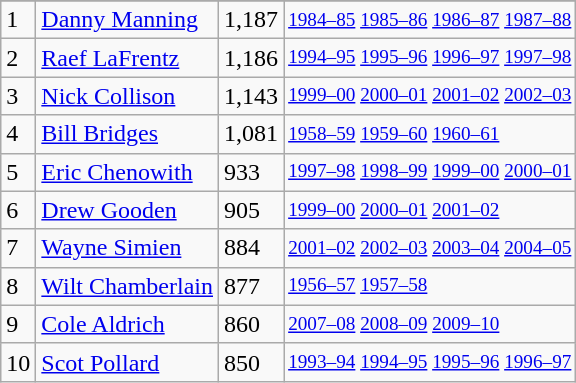<table class="wikitable">
<tr>
</tr>
<tr>
<td>1</td>
<td><a href='#'>Danny Manning</a></td>
<td>1,187</td>
<td style="font-size:80%;"><a href='#'>1984–85</a> <a href='#'>1985–86</a> <a href='#'>1986–87</a> <a href='#'>1987–88</a></td>
</tr>
<tr>
<td>2</td>
<td><a href='#'>Raef LaFrentz</a></td>
<td>1,186</td>
<td style="font-size:80%;"><a href='#'>1994–95</a> <a href='#'>1995–96</a> <a href='#'>1996–97</a> <a href='#'>1997–98</a></td>
</tr>
<tr>
<td>3</td>
<td><a href='#'>Nick Collison</a></td>
<td>1,143</td>
<td style="font-size:80%;"><a href='#'>1999–00</a> <a href='#'>2000–01</a> <a href='#'>2001–02</a> <a href='#'>2002–03</a></td>
</tr>
<tr>
<td>4</td>
<td><a href='#'>Bill Bridges</a></td>
<td>1,081</td>
<td style="font-size:80%;"><a href='#'>1958–59</a> <a href='#'>1959–60</a> <a href='#'>1960–61</a></td>
</tr>
<tr>
<td>5</td>
<td><a href='#'>Eric Chenowith</a></td>
<td>933</td>
<td style="font-size:80%;"><a href='#'>1997–98</a> <a href='#'>1998–99</a> <a href='#'>1999–00</a> <a href='#'>2000–01</a></td>
</tr>
<tr>
<td>6</td>
<td><a href='#'>Drew Gooden</a></td>
<td>905</td>
<td style="font-size:80%;"><a href='#'>1999–00</a> <a href='#'>2000–01</a> <a href='#'>2001–02</a></td>
</tr>
<tr>
<td>7</td>
<td><a href='#'>Wayne Simien</a></td>
<td>884</td>
<td style="font-size:80%;"><a href='#'>2001–02</a> <a href='#'>2002–03</a> <a href='#'>2003–04</a> <a href='#'>2004–05</a></td>
</tr>
<tr>
<td>8</td>
<td><a href='#'>Wilt Chamberlain</a></td>
<td>877</td>
<td style="font-size:80%;"><a href='#'>1956–57</a> <a href='#'>1957–58</a></td>
</tr>
<tr>
<td>9</td>
<td><a href='#'>Cole Aldrich</a></td>
<td>860</td>
<td style="font-size:80%;"><a href='#'>2007–08</a> <a href='#'>2008–09</a> <a href='#'>2009–10</a></td>
</tr>
<tr>
<td>10</td>
<td><a href='#'>Scot Pollard</a></td>
<td>850</td>
<td style="font-size:80%;"><a href='#'>1993–94</a> <a href='#'>1994–95</a> <a href='#'>1995–96</a> <a href='#'>1996–97</a></td>
</tr>
</table>
